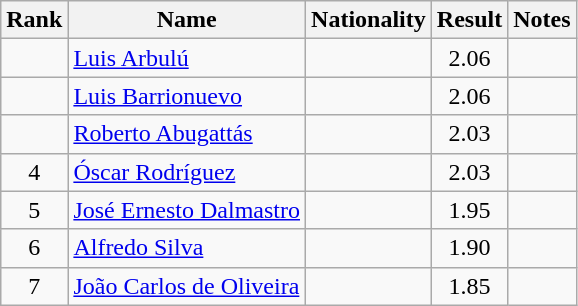<table class="wikitable sortable" style="text-align:center">
<tr>
<th>Rank</th>
<th>Name</th>
<th>Nationality</th>
<th>Result</th>
<th>Notes</th>
</tr>
<tr>
<td></td>
<td align=left><a href='#'>Luis Arbulú</a></td>
<td align=left></td>
<td>2.06</td>
<td></td>
</tr>
<tr>
<td></td>
<td align=left><a href='#'>Luis Barrionuevo</a></td>
<td align=left></td>
<td>2.06</td>
<td></td>
</tr>
<tr>
<td></td>
<td align=left><a href='#'>Roberto Abugattás</a></td>
<td align=left></td>
<td>2.03</td>
<td></td>
</tr>
<tr>
<td>4</td>
<td align=left><a href='#'>Óscar Rodríguez</a></td>
<td align=left></td>
<td>2.03</td>
<td></td>
</tr>
<tr>
<td>5</td>
<td align=left><a href='#'>José Ernesto Dalmastro</a></td>
<td align=left></td>
<td>1.95</td>
<td></td>
</tr>
<tr>
<td>6</td>
<td align=left><a href='#'>Alfredo Silva</a></td>
<td align=left></td>
<td>1.90</td>
<td></td>
</tr>
<tr>
<td>7</td>
<td align=left><a href='#'>João Carlos de Oliveira</a></td>
<td align=left></td>
<td>1.85</td>
<td></td>
</tr>
</table>
